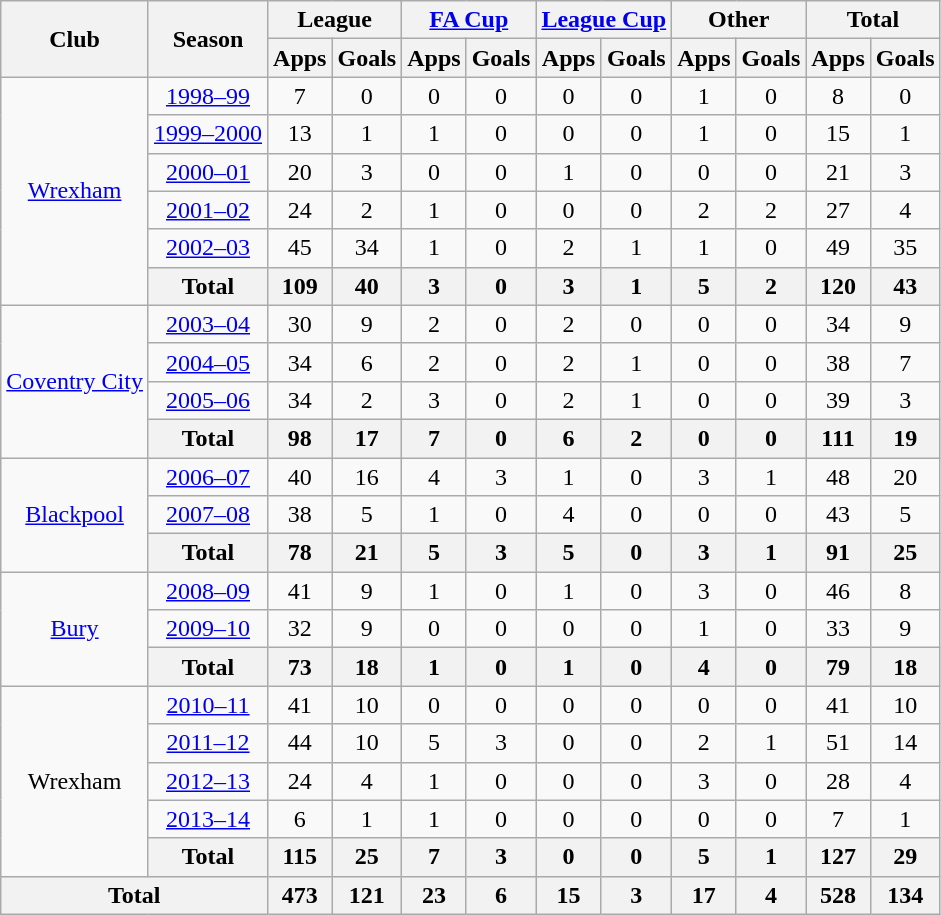<table class="wikitable" style="text-align:center">
<tr>
<th rowspan="2">Club</th>
<th rowspan="2">Season</th>
<th colspan="2">League</th>
<th colspan="2"><a href='#'>FA Cup</a></th>
<th colspan="2"><a href='#'>League Cup</a></th>
<th colspan="2">Other</th>
<th colspan="2">Total</th>
</tr>
<tr>
<th>Apps</th>
<th>Goals</th>
<th>Apps</th>
<th>Goals</th>
<th>Apps</th>
<th>Goals</th>
<th>Apps</th>
<th>Goals</th>
<th>Apps</th>
<th>Goals</th>
</tr>
<tr>
<td rowspan="6"><a href='#'>Wrexham</a></td>
<td><a href='#'>1998–99</a></td>
<td>7</td>
<td>0</td>
<td>0</td>
<td>0</td>
<td>0</td>
<td>0</td>
<td>1</td>
<td>0</td>
<td>8</td>
<td>0</td>
</tr>
<tr>
<td><a href='#'>1999–2000</a></td>
<td>13</td>
<td>1</td>
<td>1</td>
<td>0</td>
<td>0</td>
<td>0</td>
<td>1</td>
<td>0</td>
<td>15</td>
<td>1</td>
</tr>
<tr>
<td><a href='#'>2000–01</a></td>
<td>20</td>
<td>3</td>
<td>0</td>
<td>0</td>
<td>1</td>
<td>0</td>
<td>0</td>
<td>0</td>
<td>21</td>
<td>3</td>
</tr>
<tr>
<td><a href='#'>2001–02</a></td>
<td>24</td>
<td>2</td>
<td>1</td>
<td>0</td>
<td>0</td>
<td>0</td>
<td>2</td>
<td>2</td>
<td>27</td>
<td>4</td>
</tr>
<tr>
<td><a href='#'>2002–03</a></td>
<td>45</td>
<td>34</td>
<td>1</td>
<td>0</td>
<td>2</td>
<td>1</td>
<td>1</td>
<td>0</td>
<td>49</td>
<td>35</td>
</tr>
<tr>
<th>Total</th>
<th>109</th>
<th>40</th>
<th>3</th>
<th>0</th>
<th>3</th>
<th>1</th>
<th>5</th>
<th>2</th>
<th>120</th>
<th>43</th>
</tr>
<tr>
<td rowspan="4"><a href='#'>Coventry City</a></td>
<td><a href='#'>2003–04</a></td>
<td>30</td>
<td>9</td>
<td>2</td>
<td>0</td>
<td>2</td>
<td>0</td>
<td>0</td>
<td>0</td>
<td>34</td>
<td>9</td>
</tr>
<tr>
<td><a href='#'>2004–05</a></td>
<td>34</td>
<td>6</td>
<td>2</td>
<td>0</td>
<td>2</td>
<td>1</td>
<td>0</td>
<td>0</td>
<td>38</td>
<td>7</td>
</tr>
<tr>
<td><a href='#'>2005–06</a></td>
<td>34</td>
<td>2</td>
<td>3</td>
<td>0</td>
<td>2</td>
<td>1</td>
<td>0</td>
<td>0</td>
<td>39</td>
<td>3</td>
</tr>
<tr>
<th>Total</th>
<th>98</th>
<th>17</th>
<th>7</th>
<th>0</th>
<th>6</th>
<th>2</th>
<th>0</th>
<th>0</th>
<th>111</th>
<th>19</th>
</tr>
<tr>
<td rowspan="3"><a href='#'>Blackpool</a></td>
<td><a href='#'>2006–07</a></td>
<td>40</td>
<td>16</td>
<td>4</td>
<td>3</td>
<td>1</td>
<td>0</td>
<td>3</td>
<td>1</td>
<td>48</td>
<td>20</td>
</tr>
<tr>
<td><a href='#'>2007–08</a></td>
<td>38</td>
<td>5</td>
<td>1</td>
<td>0</td>
<td>4</td>
<td>0</td>
<td>0</td>
<td>0</td>
<td>43</td>
<td>5</td>
</tr>
<tr>
<th>Total</th>
<th>78</th>
<th>21</th>
<th>5</th>
<th>3</th>
<th>5</th>
<th>0</th>
<th>3</th>
<th>1</th>
<th>91</th>
<th>25</th>
</tr>
<tr>
<td rowspan="3"><a href='#'>Bury</a></td>
<td><a href='#'>2008–09</a></td>
<td>41</td>
<td>9</td>
<td>1</td>
<td>0</td>
<td>1</td>
<td>0</td>
<td>3</td>
<td>0</td>
<td>46</td>
<td>8</td>
</tr>
<tr>
<td><a href='#'>2009–10</a></td>
<td>32</td>
<td>9</td>
<td>0</td>
<td>0</td>
<td>0</td>
<td>0</td>
<td>1</td>
<td>0</td>
<td>33</td>
<td>9</td>
</tr>
<tr>
<th>Total</th>
<th>73</th>
<th>18</th>
<th>1</th>
<th>0</th>
<th>1</th>
<th>0</th>
<th>4</th>
<th>0</th>
<th>79</th>
<th>18</th>
</tr>
<tr>
<td rowspan="5">Wrexham</td>
<td><a href='#'>2010–11</a></td>
<td>41</td>
<td>10</td>
<td>0</td>
<td>0</td>
<td>0</td>
<td>0</td>
<td>0</td>
<td>0</td>
<td>41</td>
<td>10</td>
</tr>
<tr>
<td><a href='#'>2011–12</a></td>
<td>44</td>
<td>10</td>
<td>5</td>
<td>3</td>
<td>0</td>
<td>0</td>
<td>2</td>
<td>1</td>
<td>51</td>
<td>14</td>
</tr>
<tr>
<td><a href='#'>2012–13</a></td>
<td>24</td>
<td>4</td>
<td>1</td>
<td>0</td>
<td>0</td>
<td>0</td>
<td>3</td>
<td>0</td>
<td>28</td>
<td>4</td>
</tr>
<tr>
<td><a href='#'>2013–14</a></td>
<td>6</td>
<td>1</td>
<td>1</td>
<td>0</td>
<td>0</td>
<td>0</td>
<td>0</td>
<td>0</td>
<td>7</td>
<td>1</td>
</tr>
<tr>
<th>Total</th>
<th>115</th>
<th>25</th>
<th>7</th>
<th>3</th>
<th>0</th>
<th>0</th>
<th>5</th>
<th>1</th>
<th>127</th>
<th>29</th>
</tr>
<tr>
<th colspan="2">Total</th>
<th>473</th>
<th>121</th>
<th>23</th>
<th>6</th>
<th>15</th>
<th>3</th>
<th>17</th>
<th>4</th>
<th>528</th>
<th>134</th>
</tr>
</table>
